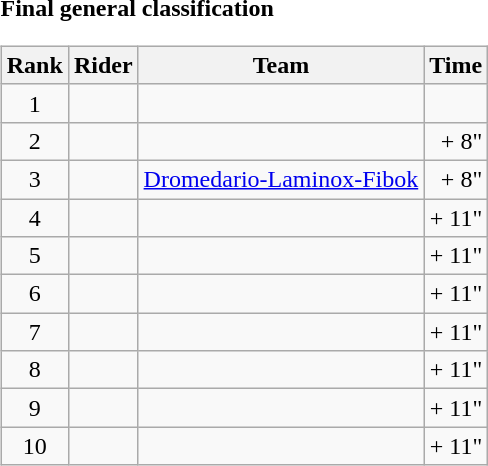<table>
<tr>
<td><strong>Final general classification</strong><br><table class="wikitable">
<tr>
<th scope="col">Rank</th>
<th scope="col">Rider</th>
<th scope="col">Team</th>
<th scope="col">Time</th>
</tr>
<tr>
<td style="text-align:center;">1</td>
<td></td>
<td></td>
<td style="text-align:right;"></td>
</tr>
<tr>
<td style="text-align:center;">2</td>
<td></td>
<td></td>
<td style="text-align:right;">+ 8"</td>
</tr>
<tr>
<td style="text-align:center;">3</td>
<td></td>
<td><a href='#'>Dromedario-Laminox-Fibok</a></td>
<td style="text-align:right;">+ 8"</td>
</tr>
<tr>
<td style="text-align:center;">4</td>
<td></td>
<td></td>
<td style="text-align:right;">+ 11"</td>
</tr>
<tr>
<td style="text-align:center;">5</td>
<td></td>
<td></td>
<td style="text-align:right;">+ 11"</td>
</tr>
<tr>
<td style="text-align:center;">6</td>
<td></td>
<td></td>
<td style="text-align:right;">+ 11"</td>
</tr>
<tr>
<td style="text-align:center;">7</td>
<td></td>
<td></td>
<td style="text-align:right;">+ 11"</td>
</tr>
<tr>
<td style="text-align:center;">8</td>
<td></td>
<td></td>
<td style="text-align:right;">+ 11"</td>
</tr>
<tr>
<td style="text-align:center;">9</td>
<td></td>
<td></td>
<td style="text-align:right;">+ 11"</td>
</tr>
<tr>
<td style="text-align:center;">10</td>
<td></td>
<td></td>
<td style="text-align:right;">+ 11"</td>
</tr>
</table>
</td>
</tr>
</table>
